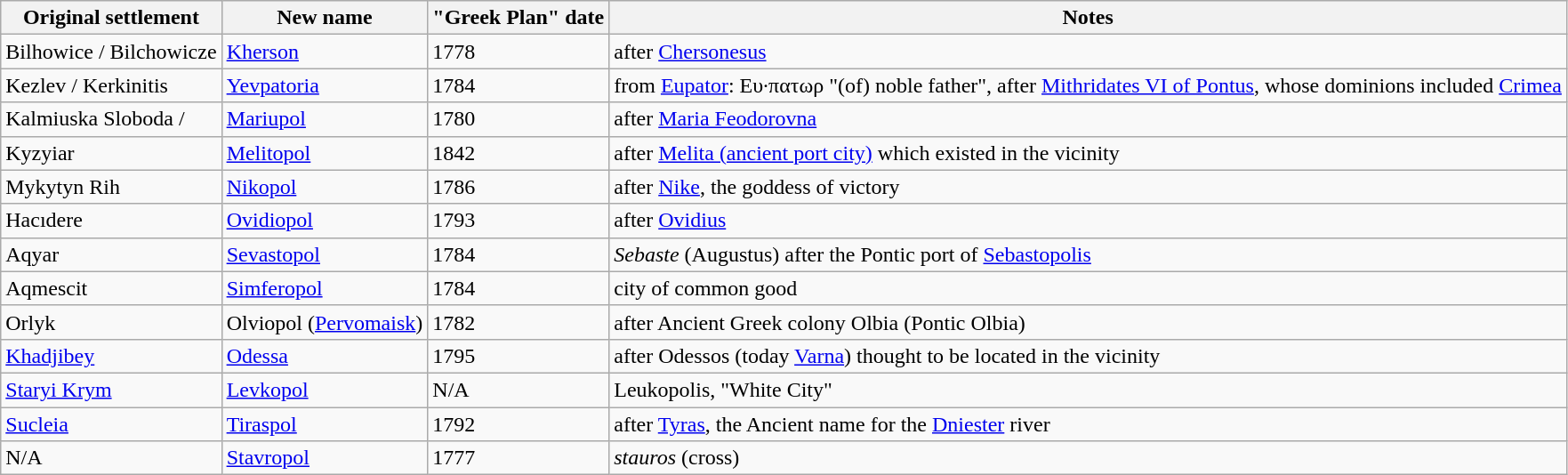<table class="wikitable">
<tr>
<th>Original settlement</th>
<th>New name</th>
<th>"Greek Plan" date</th>
<th>Notes</th>
</tr>
<tr>
<td>Bilhowice / Bilchowicze</td>
<td><a href='#'>Kherson</a></td>
<td>1778</td>
<td>after <a href='#'>Chersonesus</a></td>
</tr>
<tr>
<td>Kezlev / Kerkinitis</td>
<td><a href='#'>Yevpatoria</a></td>
<td>1784</td>
<td>from <a href='#'>Eupator</a>: Ευ·πατωρ "(of) noble father", after <a href='#'>Mithridates VI of Pontus</a>, whose dominions included <a href='#'>Crimea</a></td>
</tr>
<tr>
<td>Kalmiuska Sloboda / </td>
<td><a href='#'>Mariupol</a></td>
<td>1780</td>
<td>after <a href='#'>Maria Feodorovna</a></td>
</tr>
<tr>
<td>Kyzyiar</td>
<td><a href='#'>Melitopol</a></td>
<td>1842</td>
<td>after <a href='#'>Melita (ancient port city)</a> which existed in the vicinity</td>
</tr>
<tr>
<td>Mykytyn Rih</td>
<td><a href='#'>Nikopol</a></td>
<td>1786</td>
<td>after <a href='#'>Nike</a>, the goddess of victory</td>
</tr>
<tr>
<td>Hacıdere</td>
<td><a href='#'>Ovidiopol</a></td>
<td>1793</td>
<td>after <a href='#'>Ovidius</a></td>
</tr>
<tr>
<td>Aqyar</td>
<td><a href='#'>Sevastopol</a></td>
<td>1784</td>
<td><em>Sebaste</em> (Augustus) after the Pontic port of <a href='#'>Sebastopolis</a></td>
</tr>
<tr>
<td>Aqmescit</td>
<td><a href='#'>Simferopol</a></td>
<td>1784</td>
<td>city of common good</td>
</tr>
<tr>
<td>Orlyk</td>
<td>Olviopol (<a href='#'>Pervomaisk</a>)</td>
<td>1782</td>
<td>after Ancient Greek colony Olbia (Pontic Olbia)</td>
</tr>
<tr>
<td><a href='#'>Khadjibey</a></td>
<td><a href='#'>Odessa</a></td>
<td>1795</td>
<td>after Odessos (today <a href='#'>Varna</a>) thought to be located in the vicinity</td>
</tr>
<tr>
<td><a href='#'>Staryi Krym</a></td>
<td><a href='#'>Levkopol</a></td>
<td>N/A</td>
<td>Leukopolis, "White City"</td>
</tr>
<tr>
<td><a href='#'>Sucleia</a> </td>
<td><a href='#'>Tiraspol</a></td>
<td>1792</td>
<td>after <a href='#'>Tyras</a>, the Ancient name for the <a href='#'>Dniester</a> river</td>
</tr>
<tr>
<td>N/A</td>
<td><a href='#'>Stavropol</a></td>
<td>1777</td>
<td><em>stauros</em> (cross)</td>
</tr>
</table>
